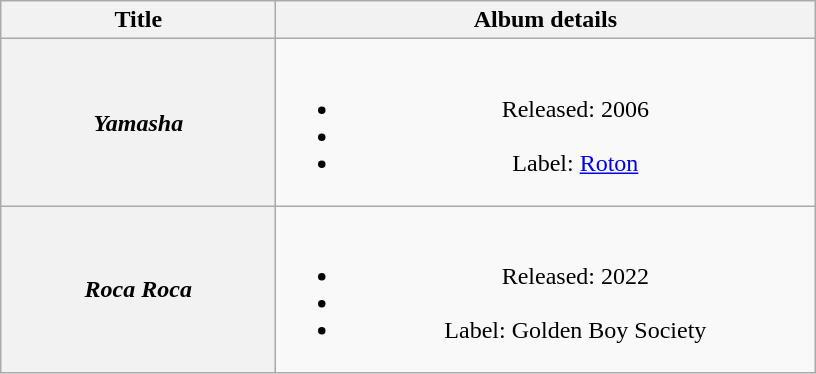<table class="wikitable plainrowheaders" style="text-align:center;">
<tr>
<th scope="col" style="width:11em;">Title</th>
<th scope="col" style="width:22em;">Album details</th>
</tr>
<tr>
<th scope="row"><em>Yamasha</em></th>
<td><br><ul><li>Released: 2006</li><li></li><li>Label: <a href='#'>Roton</a></li></ul></td>
</tr>
<tr>
<th scope="row"><em>Roca Roca</em></th>
<td><br><ul><li>Released: 2022</li><li></li><li>Label: Golden Boy Society</li></ul></td>
</tr>
</table>
